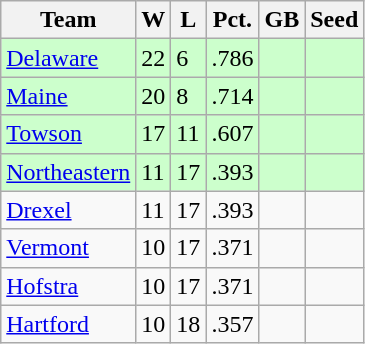<table class=wikitable>
<tr>
<th>Team</th>
<th>W</th>
<th>L</th>
<th>Pct.</th>
<th>GB</th>
<th>Seed</th>
</tr>
<tr bgcolor=#ccffcc>
<td><a href='#'>Delaware</a></td>
<td>22</td>
<td>6</td>
<td>.786</td>
<td></td>
<td></td>
</tr>
<tr bgcolor=#ccffcc>
<td><a href='#'>Maine</a></td>
<td>20</td>
<td>8</td>
<td>.714</td>
<td></td>
<td></td>
</tr>
<tr bgcolor=#ccffcc>
<td><a href='#'>Towson</a></td>
<td>17</td>
<td>11</td>
<td>.607</td>
<td></td>
<td></td>
</tr>
<tr bgcolor=#ccffcc>
<td><a href='#'>Northeastern</a></td>
<td>11</td>
<td>17</td>
<td>.393</td>
<td></td>
<td></td>
</tr>
<tr>
<td><a href='#'>Drexel</a></td>
<td>11</td>
<td>17</td>
<td>.393</td>
<td></td>
<td></td>
</tr>
<tr>
<td><a href='#'>Vermont</a></td>
<td>10</td>
<td>17</td>
<td>.371</td>
<td></td>
<td></td>
</tr>
<tr>
<td><a href='#'>Hofstra</a></td>
<td>10</td>
<td>17</td>
<td>.371</td>
<td></td>
<td></td>
</tr>
<tr>
<td><a href='#'>Hartford</a></td>
<td>10</td>
<td>18</td>
<td>.357</td>
<td></td>
<td></td>
</tr>
</table>
